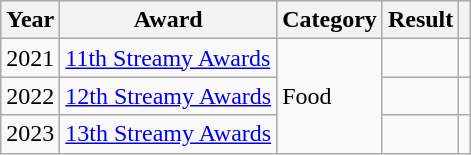<table class="wikitable sortable">
<tr>
<th>Year</th>
<th>Award</th>
<th>Category</th>
<th>Result</th>
<th></th>
</tr>
<tr>
<td>2021</td>
<td><a href='#'>11th Streamy Awards</a></td>
<td rowspan="3">Food</td>
<td></td>
<td></td>
</tr>
<tr>
<td>2022</td>
<td><a href='#'>12th Streamy Awards</a></td>
<td></td>
<td></td>
</tr>
<tr>
<td>2023</td>
<td><a href='#'>13th Streamy Awards</a></td>
<td></td>
<td></td>
</tr>
</table>
